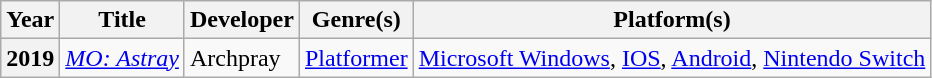<table class="wikitable sortable">
<tr>
<th>Year</th>
<th>Title</th>
<th>Developer</th>
<th>Genre(s)</th>
<th>Platform(s)</th>
</tr>
<tr>
<th>2019</th>
<td><em><a href='#'>MO: Astray</a></em></td>
<td>Archpray</td>
<td><a href='#'>Platformer</a></td>
<td><a href='#'>Microsoft Windows</a>, <a href='#'>IOS</a>, <a href='#'>Android</a>, <a href='#'>Nintendo Switch</a></td>
</tr>
</table>
